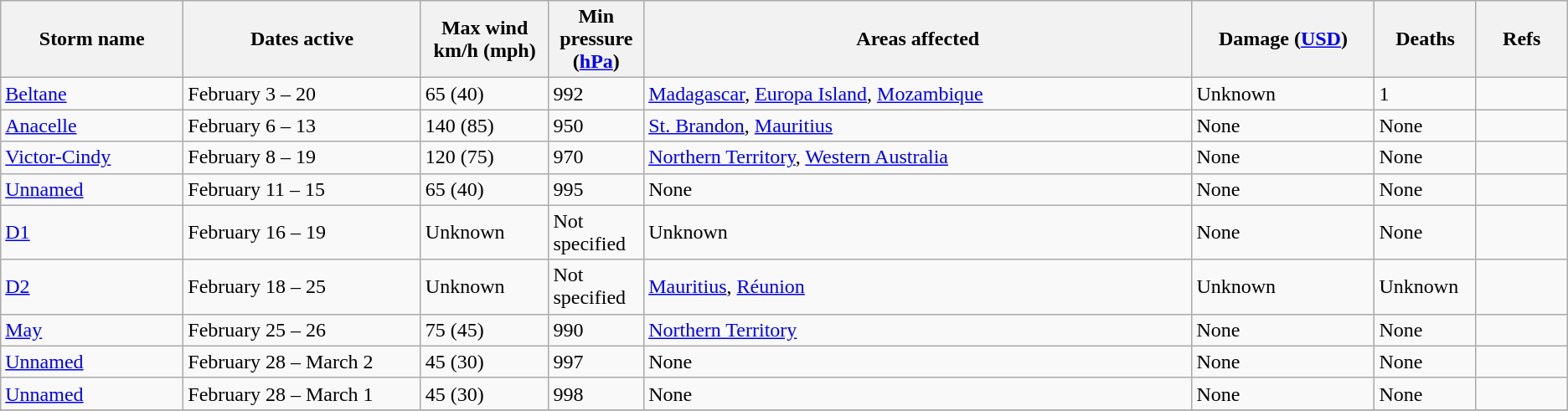<table class="wikitable sortable">
<tr>
<th width="10%"><strong>Storm name</strong></th>
<th width="13%"><strong>Dates active</strong></th>
<th width="7%"><strong>Max wind km/h (mph)</strong></th>
<th width="5%"><strong>Min pressure (<a href='#'>hPa</a>)</strong></th>
<th width="30%" class="unsortable"><strong>Areas affected</strong></th>
<th width="10%"><strong>Damage (<a href='#'>USD</a>)</strong></th>
<th width="5%"><strong>Deaths</strong></th>
<th width="5%" class="unsortable"><strong>Refs</strong></th>
</tr>
<tr>
<td><a href='#'>Beltane</a></td>
<td>February 3 – 20</td>
<td>65 (40)</td>
<td>992</td>
<td><a href='#'>Madagascar</a>, <a href='#'>Europa Island</a>, <a href='#'>Mozambique</a></td>
<td>Unknown</td>
<td>1</td>
<td></td>
</tr>
<tr>
<td><a href='#'>Anacelle</a></td>
<td>February 6 – 13</td>
<td>140 (85)</td>
<td>950</td>
<td><a href='#'>St. Brandon</a>, <a href='#'>Mauritius</a></td>
<td>None</td>
<td>None</td>
<td></td>
</tr>
<tr>
<td><a href='#'>Victor-Cindy</a></td>
<td>February 8 – 19</td>
<td>120 (75)</td>
<td>970</td>
<td><a href='#'>Northern Territory</a>, <a href='#'>Western Australia</a></td>
<td>None</td>
<td>None</td>
<td></td>
</tr>
<tr>
<td><a href='#'>Unnamed</a></td>
<td>February 11 – 15</td>
<td>65 (40)</td>
<td>995</td>
<td>None</td>
<td>None</td>
<td>None</td>
<td></td>
</tr>
<tr>
<td><a href='#'>D1</a></td>
<td>February 16 – 19</td>
<td>Unknown</td>
<td>Not specified</td>
<td>Unknown</td>
<td>None</td>
<td>None</td>
<td></td>
</tr>
<tr>
<td><a href='#'>D2</a></td>
<td>February 18 – 25</td>
<td>Unknown</td>
<td>Not specified</td>
<td><a href='#'>Mauritius</a>, <a href='#'>Réunion</a></td>
<td>Unknown</td>
<td>Unknown</td>
<td></td>
</tr>
<tr>
<td><a href='#'>May</a></td>
<td>February 25 – 26</td>
<td>75 (45)</td>
<td>990</td>
<td><a href='#'>Northern Territory</a></td>
<td>None</td>
<td>None</td>
<td></td>
</tr>
<tr>
<td><a href='#'>Unnamed</a></td>
<td>February 28 – March 2</td>
<td>45 (30)</td>
<td>997</td>
<td>None</td>
<td>None</td>
<td>None</td>
<td></td>
</tr>
<tr>
<td><a href='#'>Unnamed</a></td>
<td>February 28 – March 1</td>
<td>45 (30)</td>
<td>998</td>
<td>None</td>
<td>None</td>
<td>None</td>
<td></td>
</tr>
<tr>
</tr>
</table>
